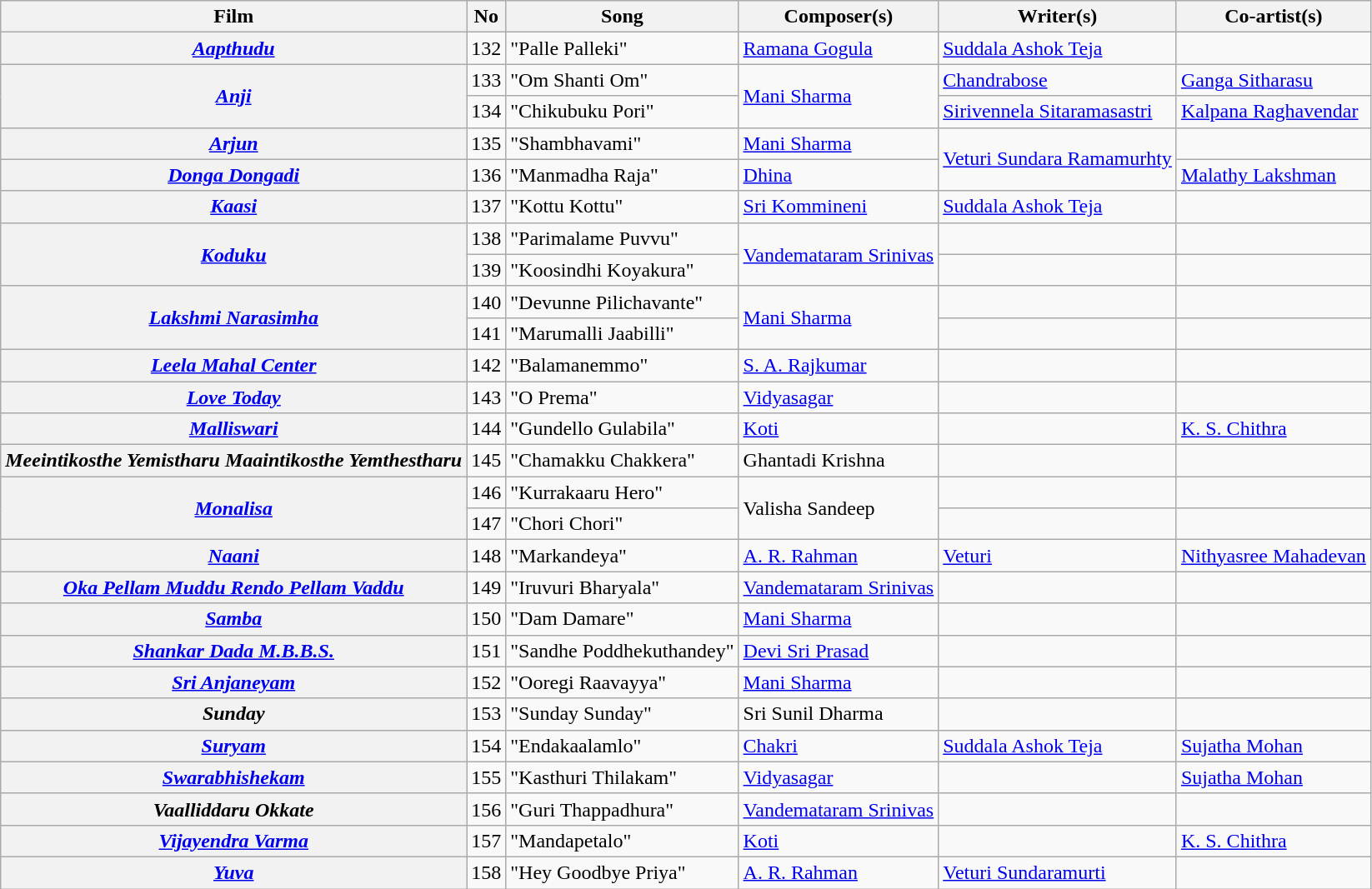<table class="wikitable">
<tr>
<th>Film</th>
<th>No</th>
<th>Song</th>
<th>Composer(s)</th>
<th>Writer(s)</th>
<th>Co-artist(s)</th>
</tr>
<tr>
<th><em><a href='#'>Aapthudu</a></em></th>
<td>132</td>
<td>"Palle Palleki"</td>
<td><a href='#'>Ramana Gogula</a></td>
<td><a href='#'>Suddala Ashok Teja</a></td>
<td></td>
</tr>
<tr>
<th rowspan="2"><em><a href='#'>Anji</a></em></th>
<td>133</td>
<td>"Om Shanti Om"</td>
<td rowspan="2"><a href='#'>Mani Sharma</a></td>
<td><a href='#'>Chandrabose</a></td>
<td><a href='#'>Ganga Sitharasu</a></td>
</tr>
<tr>
<td>134</td>
<td>"Chikubuku Pori"</td>
<td><a href='#'>Sirivennela Sitaramasastri</a></td>
<td><a href='#'>Kalpana Raghavendar</a></td>
</tr>
<tr>
<th><em><a href='#'>Arjun</a></em></th>
<td>135</td>
<td>"Shambhavami"</td>
<td><a href='#'>Mani Sharma</a></td>
<td rowspan="2"><a href='#'>Veturi Sundara Ramamurhty</a></td>
<td></td>
</tr>
<tr>
<th><em><a href='#'>Donga Dongadi</a></em></th>
<td>136</td>
<td>"Manmadha Raja"</td>
<td><a href='#'>Dhina</a></td>
<td><a href='#'>Malathy Lakshman</a></td>
</tr>
<tr>
<th><em><a href='#'>Kaasi</a></em></th>
<td>137</td>
<td>"Kottu Kottu"</td>
<td><a href='#'>Sri Kommineni</a></td>
<td><a href='#'>Suddala Ashok Teja</a></td>
<td></td>
</tr>
<tr>
<th rowspan="2"><em><a href='#'>Koduku</a></em></th>
<td>138</td>
<td>"Parimalame Puvvu"</td>
<td rowspan="2"><a href='#'>Vandemataram Srinivas</a></td>
<td></td>
<td></td>
</tr>
<tr>
<td>139</td>
<td>"Koosindhi Koyakura"</td>
<td></td>
<td></td>
</tr>
<tr>
<th rowspan="2"><a href='#'><em>Lakshmi Narasimha</em></a></th>
<td>140</td>
<td>"Devunne Pilichavante"</td>
<td rowspan="2"><a href='#'>Mani Sharma</a></td>
<td></td>
<td></td>
</tr>
<tr>
<td>141</td>
<td>"Marumalli Jaabilli"</td>
<td></td>
<td></td>
</tr>
<tr>
<th><em><a href='#'>Leela Mahal Center</a></em></th>
<td>142</td>
<td>"Balamanemmo"</td>
<td><a href='#'>S. A. Rajkumar</a></td>
<td></td>
<td></td>
</tr>
<tr>
<th><a href='#'><em>Love Today</em></a></th>
<td>143</td>
<td>"O Prema"</td>
<td><a href='#'>Vidyasagar</a></td>
<td></td>
<td></td>
</tr>
<tr>
<th><a href='#'><em>Malliswari</em></a></th>
<td>144</td>
<td>"Gundello Gulabila"</td>
<td><a href='#'>Koti</a></td>
<td></td>
<td><a href='#'>K. S. Chithra</a></td>
</tr>
<tr>
<th><em>Meeintikosthe Yemistharu Maaintikosthe Yemthestharu</em></th>
<td>145</td>
<td>"Chamakku Chakkera"</td>
<td>Ghantadi Krishna</td>
<td></td>
<td></td>
</tr>
<tr>
<th rowspan="2"><em><a href='#'>Monalisa</a></em></th>
<td>146</td>
<td>"Kurrakaaru Hero"</td>
<td rowspan="2">Valisha Sandeep</td>
<td></td>
<td></td>
</tr>
<tr>
<td>147</td>
<td>"Chori Chori"</td>
<td></td>
<td></td>
</tr>
<tr>
<th><em><a href='#'>Naani</a></em></th>
<td>148</td>
<td>"Markandeya"</td>
<td><a href='#'>A. R. Rahman</a></td>
<td><a href='#'>Veturi</a></td>
<td><a href='#'>Nithyasree Mahadevan</a></td>
</tr>
<tr>
<th><em><a href='#'>Oka Pellam Muddu Rendo Pellam Vaddu</a></em></th>
<td>149</td>
<td>"Iruvuri Bharyala"</td>
<td><a href='#'>Vandemataram Srinivas</a></td>
<td></td>
<td></td>
</tr>
<tr>
<th><em><a href='#'>Samba</a></em></th>
<td>150</td>
<td>"Dam Damare"</td>
<td><a href='#'>Mani Sharma</a></td>
<td></td>
<td></td>
</tr>
<tr>
<th><em><a href='#'>Shankar Dada M.B.B.S.</a></em></th>
<td>151</td>
<td>"Sandhe Poddhekuthandey"</td>
<td><a href='#'>Devi Sri Prasad</a></td>
<td></td>
<td></td>
</tr>
<tr>
<th><em><a href='#'>Sri Anjaneyam</a></em></th>
<td>152</td>
<td>"Ooregi Raavayya"</td>
<td><a href='#'>Mani Sharma</a></td>
<td></td>
<td></td>
</tr>
<tr>
<th><em>Sunday</em></th>
<td>153</td>
<td>"Sunday Sunday"</td>
<td>Sri Sunil Dharma</td>
<td></td>
<td></td>
</tr>
<tr>
<th><em><a href='#'>Suryam</a></em></th>
<td>154</td>
<td>"Endakaalamlo"</td>
<td><a href='#'>Chakri</a></td>
<td><a href='#'>Suddala Ashok Teja</a></td>
<td><a href='#'>Sujatha Mohan</a></td>
</tr>
<tr>
<th><em><a href='#'>Swarabhishekam</a></em></th>
<td>155</td>
<td>"Kasthuri Thilakam"</td>
<td><a href='#'>Vidyasagar</a></td>
<td></td>
<td><a href='#'>Sujatha Mohan</a></td>
</tr>
<tr>
<th><em>Vaalliddaru Okkate</em></th>
<td>156</td>
<td>"Guri Thappadhura"</td>
<td><a href='#'>Vandemataram Srinivas</a></td>
<td></td>
<td></td>
</tr>
<tr>
<th><em><a href='#'>Vijayendra Varma</a></em></th>
<td>157</td>
<td>"Mandapetalo"</td>
<td><a href='#'>Koti</a></td>
<td></td>
<td><a href='#'>K. S. Chithra</a></td>
</tr>
<tr>
<th><em><a href='#'>Yuva</a></em></th>
<td>158</td>
<td>"Hey Goodbye Priya"</td>
<td><a href='#'>A. R. Rahman</a></td>
<td><a href='#'>Veturi Sundaramurti</a></td>
<td></td>
</tr>
</table>
